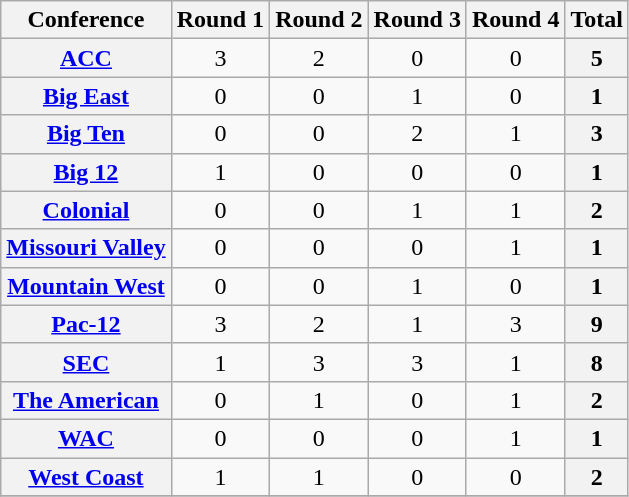<table class="wikitable sortable" style="text-align:center">
<tr>
<th>Conference</th>
<th>Round 1</th>
<th>Round 2</th>
<th>Round 3</th>
<th>Round 4</th>
<th>Total</th>
</tr>
<tr>
<th><a href='#'>ACC</a></th>
<td>3</td>
<td>2</td>
<td>0</td>
<td>0</td>
<th>5</th>
</tr>
<tr>
<th><a href='#'>Big East</a></th>
<td>0</td>
<td>0</td>
<td>1</td>
<td>0</td>
<th>1</th>
</tr>
<tr>
<th><a href='#'>Big Ten</a></th>
<td>0</td>
<td>0</td>
<td>2</td>
<td>1</td>
<th>3</th>
</tr>
<tr>
<th><a href='#'>Big 12</a></th>
<td>1</td>
<td>0</td>
<td>0</td>
<td>0</td>
<th>1</th>
</tr>
<tr>
<th><a href='#'>Colonial</a></th>
<td>0</td>
<td>0</td>
<td>1</td>
<td>1</td>
<th>2</th>
</tr>
<tr>
<th><a href='#'>Missouri Valley</a></th>
<td>0</td>
<td>0</td>
<td>0</td>
<td>1</td>
<th>1</th>
</tr>
<tr>
<th><a href='#'>Mountain West</a></th>
<td>0</td>
<td>0</td>
<td>1</td>
<td>0</td>
<th>1</th>
</tr>
<tr>
<th><a href='#'>Pac-12</a></th>
<td>3</td>
<td>2</td>
<td>1</td>
<td>3</td>
<th>9</th>
</tr>
<tr>
<th><a href='#'>SEC</a></th>
<td>1</td>
<td>3</td>
<td>3</td>
<td>1</td>
<th>8</th>
</tr>
<tr>
<th><a href='#'>The American</a></th>
<td>0</td>
<td>1</td>
<td>0</td>
<td>1</td>
<th>2</th>
</tr>
<tr>
<th><a href='#'>WAC</a></th>
<td>0</td>
<td>0</td>
<td>0</td>
<td>1</td>
<th>1</th>
</tr>
<tr>
<th><a href='#'>West Coast</a></th>
<td>1</td>
<td>1</td>
<td>0</td>
<td>0</td>
<th>2</th>
</tr>
<tr>
</tr>
</table>
